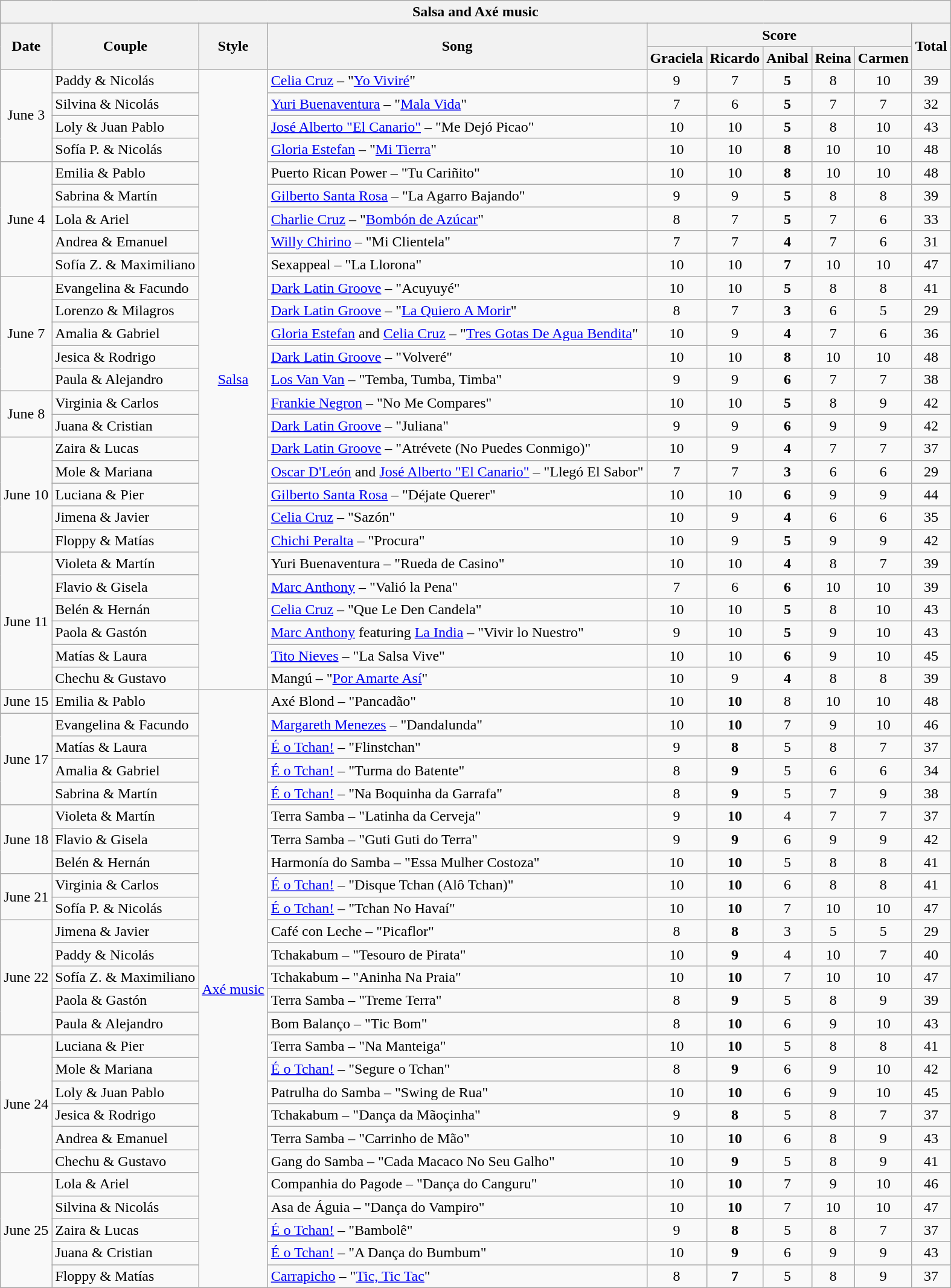<table class="wikitable collapsible collapsed">
<tr>
<th colspan="10" align=center><strong>Salsa and Axé music</strong></th>
</tr>
<tr>
<th rowspan="2">Date</th>
<th rowspan="2">Couple</th>
<th rowspan="2">Style</th>
<th rowspan="2">Song</th>
<th colspan="5">Score</th>
<th rowspan="2">Total</th>
</tr>
<tr>
<th>Graciela</th>
<th>Ricardo</th>
<th>Anibal</th>
<th>Reina</th>
<th>Carmen</th>
</tr>
<tr>
<td rowspan="4" style="text-align:center;">June 3</td>
<td>Paddy & Nicolás</td>
<td rowspan="27" style="text-align:center;"><a href='#'>Salsa</a></td>
<td><a href='#'>Celia Cruz</a> – "<a href='#'>Yo Viviré</a>"</td>
<td style="text-align:center;">9</td>
<td style="text-align:center;">7</td>
<td style="text-align:center;"><strong>5</strong></td>
<td style="text-align:center;">8</td>
<td style="text-align:center;">10</td>
<td style="text-align:center;">39</td>
</tr>
<tr>
<td>Silvina & Nicolás</td>
<td><a href='#'>Yuri Buenaventura</a> – "<a href='#'>Mala Vida</a>"</td>
<td style="text-align:center;">7</td>
<td style="text-align:center;">6</td>
<td style="text-align:center;"><strong>5</strong></td>
<td style="text-align:center;">7</td>
<td style="text-align:center;">7</td>
<td style="text-align:center;">32</td>
</tr>
<tr>
<td>Loly & Juan Pablo</td>
<td><a href='#'>José Alberto "El Canario"</a> – "Me Dejó Picao"</td>
<td style="text-align:center;">10</td>
<td style="text-align:center;">10</td>
<td style="text-align:center;"><strong>5</strong></td>
<td style="text-align:center;">8</td>
<td style="text-align:center;">10</td>
<td style="text-align:center;">43</td>
</tr>
<tr>
<td>Sofía P. & Nicolás</td>
<td><a href='#'>Gloria Estefan</a> – "<a href='#'>Mi Tierra</a>"</td>
<td style="text-align:center;">10</td>
<td style="text-align:center;">10</td>
<td style="text-align:center;"><strong>8</strong></td>
<td style="text-align:center;">10</td>
<td style="text-align:center;">10</td>
<td style="text-align:center;">48</td>
</tr>
<tr>
<td rowspan="5" style="text-align:center;">June 4</td>
<td>Emilia & Pablo</td>
<td>Puerto Rican Power – "Tu Cariñito"</td>
<td style="text-align:center;">10</td>
<td style="text-align:center;">10</td>
<td style="text-align:center;"><strong>8</strong></td>
<td style="text-align:center;">10</td>
<td style="text-align:center;">10</td>
<td style="text-align:center;">48</td>
</tr>
<tr>
<td>Sabrina & Martín</td>
<td><a href='#'>Gilberto Santa Rosa</a> – "La Agarro Bajando"</td>
<td style="text-align:center;">9</td>
<td style="text-align:center;">9</td>
<td style="text-align:center;"><strong>5</strong></td>
<td style="text-align:center;">8</td>
<td style="text-align:center;">8</td>
<td style="text-align:center;">39</td>
</tr>
<tr>
<td>Lola & Ariel</td>
<td><a href='#'>Charlie Cruz</a> – "<a href='#'>Bombón de Azúcar</a>"</td>
<td style="text-align:center;">8</td>
<td style="text-align:center;">7</td>
<td style="text-align:center;"><strong>5</strong></td>
<td style="text-align:center;">7</td>
<td style="text-align:center;">6</td>
<td style="text-align:center;">33</td>
</tr>
<tr>
<td>Andrea & Emanuel</td>
<td><a href='#'>Willy Chirino</a> – "Mi Clientela"</td>
<td style="text-align:center;">7</td>
<td style="text-align:center;">7</td>
<td style="text-align:center;"><strong>4</strong></td>
<td style="text-align:center;">7</td>
<td style="text-align:center;">6</td>
<td style="text-align:center;">31</td>
</tr>
<tr>
<td>Sofía Z. & Maximiliano</td>
<td>Sexappeal – "La Llorona"</td>
<td style="text-align:center;">10</td>
<td style="text-align:center;">10</td>
<td style="text-align:center;"><strong>7</strong></td>
<td style="text-align:center;">10</td>
<td style="text-align:center;">10</td>
<td style="text-align:center;">47</td>
</tr>
<tr>
<td rowspan="5" style="text-align:center;">June 7</td>
<td>Evangelina & Facundo</td>
<td><a href='#'>Dark Latin Groove</a> – "Acuyuyé"</td>
<td style="text-align:center;">10</td>
<td style="text-align:center;">10</td>
<td style="text-align:center;"><strong>5</strong></td>
<td style="text-align:center;">8</td>
<td style="text-align:center;">8</td>
<td style="text-align:center;">41</td>
</tr>
<tr>
<td>Lorenzo & Milagros</td>
<td><a href='#'>Dark Latin Groove</a> – "<a href='#'>La Quiero A Morir</a>"</td>
<td style="text-align:center;">8</td>
<td style="text-align:center;">7</td>
<td style="text-align:center;"><strong>3</strong></td>
<td style="text-align:center;">6</td>
<td style="text-align:center;">5</td>
<td style="text-align:center;">29</td>
</tr>
<tr>
<td>Amalia & Gabriel</td>
<td><a href='#'>Gloria Estefan</a> and <a href='#'>Celia Cruz</a> – "<a href='#'>Tres Gotas De Agua Bendita</a>"</td>
<td style="text-align:center;">10</td>
<td style="text-align:center;">9</td>
<td style="text-align:center;"><strong>4</strong></td>
<td style="text-align:center;">7</td>
<td style="text-align:center;">6</td>
<td style="text-align:center;">36</td>
</tr>
<tr>
<td>Jesica & Rodrigo</td>
<td><a href='#'>Dark Latin Groove</a> – "Volveré"</td>
<td style="text-align:center;">10</td>
<td style="text-align:center;">10</td>
<td style="text-align:center;"><strong>8</strong></td>
<td style="text-align:center;">10</td>
<td style="text-align:center;">10</td>
<td style="text-align:center;">48</td>
</tr>
<tr>
<td>Paula & Alejandro</td>
<td><a href='#'>Los Van Van</a> – "Temba, Tumba, Timba"</td>
<td style="text-align:center;">9</td>
<td style="text-align:center;">9</td>
<td style="text-align:center;"><strong>6</strong></td>
<td style="text-align:center;">7</td>
<td style="text-align:center;">7</td>
<td style="text-align:center;">38</td>
</tr>
<tr>
<td rowspan="2" style="text-align:center;">June 8</td>
<td>Virginia & Carlos</td>
<td><a href='#'>Frankie Negron</a> – "No Me Compares"</td>
<td style="text-align:center;">10</td>
<td style="text-align:center;">10</td>
<td style="text-align:center;"><strong>5</strong></td>
<td style="text-align:center;">8</td>
<td style="text-align:center;">9</td>
<td style="text-align:center;">42</td>
</tr>
<tr>
<td>Juana & Cristian</td>
<td><a href='#'>Dark Latin Groove</a> – "Juliana"</td>
<td style="text-align:center;">9</td>
<td style="text-align:center;">9</td>
<td style="text-align:center;"><strong>6</strong></td>
<td style="text-align:center;">9</td>
<td style="text-align:center;">9</td>
<td style="text-align:center;">42</td>
</tr>
<tr>
<td rowspan="5" style="text-align:center;">June 10</td>
<td>Zaira & Lucas</td>
<td><a href='#'>Dark Latin Groove</a> – "Atrévete (No Puedes Conmigo)"</td>
<td style="text-align:center;">10</td>
<td style="text-align:center;">9</td>
<td style="text-align:center;"><strong>4</strong></td>
<td style="text-align:center;">7</td>
<td style="text-align:center;">7</td>
<td style="text-align:center;">37</td>
</tr>
<tr>
<td>Mole & Mariana</td>
<td><a href='#'>Oscar D'León</a> and <a href='#'>José Alberto "El Canario"</a> – "Llegó El Sabor"</td>
<td style="text-align:center;">7</td>
<td style="text-align:center;">7</td>
<td style="text-align:center;"><strong>3</strong></td>
<td style="text-align:center;">6</td>
<td style="text-align:center;">6</td>
<td style="text-align:center;">29</td>
</tr>
<tr>
<td>Luciana & Pier</td>
<td><a href='#'>Gilberto Santa Rosa</a> – "Déjate Querer"</td>
<td style="text-align:center;">10</td>
<td style="text-align:center;">10</td>
<td style="text-align:center;"><strong>6</strong></td>
<td style="text-align:center;">9</td>
<td style="text-align:center;">9</td>
<td style="text-align:center;">44</td>
</tr>
<tr>
<td>Jimena & Javier</td>
<td><a href='#'>Celia Cruz</a> – "Sazón"</td>
<td style="text-align:center;">10</td>
<td style="text-align:center;">9</td>
<td style="text-align:center;"><strong>4</strong></td>
<td style="text-align:center;">6</td>
<td style="text-align:center;">6</td>
<td style="text-align:center;">35</td>
</tr>
<tr>
<td>Floppy & Matías</td>
<td><a href='#'>Chichi Peralta</a> – "Procura"</td>
<td style="text-align:center;">10</td>
<td style="text-align:center;">9</td>
<td style="text-align:center;"><strong>5</strong></td>
<td style="text-align:center;">9</td>
<td style="text-align:center;">9</td>
<td style="text-align:center;">42</td>
</tr>
<tr>
<td rowspan="6" style="text-align:center;">June 11</td>
<td>Violeta & Martín</td>
<td>Yuri Buenaventura – "Rueda de Casino"</td>
<td style="text-align:center;">10</td>
<td style="text-align:center;">10</td>
<td style="text-align:center;"><strong>4</strong></td>
<td style="text-align:center;">8</td>
<td style="text-align:center;">7</td>
<td style="text-align:center;">39</td>
</tr>
<tr>
<td>Flavio & Gisela</td>
<td><a href='#'>Marc Anthony</a> – "Valió la Pena"</td>
<td style="text-align:center;">7</td>
<td style="text-align:center;">6</td>
<td style="text-align:center;"><strong>6</strong></td>
<td style="text-align:center;">10</td>
<td style="text-align:center;">10</td>
<td style="text-align:center;">39</td>
</tr>
<tr>
<td>Belén & Hernán</td>
<td><a href='#'>Celia Cruz</a> – "Que Le Den Candela"</td>
<td style="text-align:center;">10</td>
<td style="text-align:center;">10</td>
<td style="text-align:center;"><strong>5</strong></td>
<td style="text-align:center;">8</td>
<td style="text-align:center;">10</td>
<td style="text-align:center;">43</td>
</tr>
<tr>
<td>Paola & Gastón</td>
<td><a href='#'>Marc Anthony</a> featuring <a href='#'>La India</a> – "Vivir lo Nuestro"</td>
<td style="text-align:center;">9</td>
<td style="text-align:center;">10</td>
<td style="text-align:center;"><strong>5</strong></td>
<td style="text-align:center;">9</td>
<td style="text-align:center;">10</td>
<td style="text-align:center;">43</td>
</tr>
<tr>
<td>Matías & Laura</td>
<td><a href='#'>Tito Nieves</a> – "La Salsa Vive"</td>
<td style="text-align:center;">10</td>
<td style="text-align:center;">10</td>
<td style="text-align:center;"><strong>6</strong></td>
<td style="text-align:center;">9</td>
<td style="text-align:center;">10</td>
<td style="text-align:center;">45</td>
</tr>
<tr>
<td>Chechu & Gustavo</td>
<td>Mangú – "<a href='#'>Por Amarte Así</a>"</td>
<td style="text-align:center;">10</td>
<td style="text-align:center;">9</td>
<td style="text-align:center;"><strong>4</strong></td>
<td style="text-align:center;">8</td>
<td style="text-align:center;">8</td>
<td style="text-align:center;">39</td>
</tr>
<tr>
<td style="text-align:center;">June 15</td>
<td>Emilia & Pablo</td>
<td rowspan="26" style="text-align:center;"><a href='#'>Axé music</a></td>
<td>Axé Blond – "Pancadão"</td>
<td style="text-align:center;">10</td>
<td style="text-align:center;"><strong>10</strong></td>
<td style="text-align:center;">8</td>
<td style="text-align:center;">10</td>
<td style="text-align:center;">10</td>
<td style="text-align:center;">48</td>
</tr>
<tr>
<td rowspan="4" style="text-align:center;">June 17</td>
<td>Evangelina & Facundo</td>
<td><a href='#'>Margareth Menezes</a> – "Dandalunda"</td>
<td style="text-align:center;">10</td>
<td style="text-align:center;"><strong>10</strong></td>
<td style="text-align:center;">7</td>
<td style="text-align:center;">9</td>
<td style="text-align:center;">10</td>
<td style="text-align:center;">46</td>
</tr>
<tr>
<td>Matías & Laura</td>
<td><a href='#'>É o Tchan!</a> – "Flinstchan"</td>
<td style="text-align:center;">9</td>
<td style="text-align:center;"><strong>8</strong></td>
<td style="text-align:center;">5</td>
<td style="text-align:center;">8</td>
<td style="text-align:center;">7</td>
<td style="text-align:center;">37</td>
</tr>
<tr>
<td>Amalia & Gabriel</td>
<td><a href='#'>É o Tchan!</a> – "Turma do Batente"</td>
<td style="text-align:center;">8</td>
<td style="text-align:center;"><strong>9</strong></td>
<td style="text-align:center;">5</td>
<td style="text-align:center;">6</td>
<td style="text-align:center;">6</td>
<td style="text-align:center;">34</td>
</tr>
<tr>
<td>Sabrina & Martín</td>
<td><a href='#'>É o Tchan!</a> – "Na Boquinha da Garrafa"</td>
<td style="text-align:center;">8</td>
<td style="text-align:center;"><strong>9</strong></td>
<td style="text-align:center;">5</td>
<td style="text-align:center;">7</td>
<td style="text-align:center;">9</td>
<td style="text-align:center;">38</td>
</tr>
<tr>
<td rowspan="3" style="text-align:center;">June 18</td>
<td>Violeta & Martín</td>
<td>Terra Samba – "Latinha da Cerveja"</td>
<td style="text-align:center;">9</td>
<td style="text-align:center;"><strong>10</strong></td>
<td style="text-align:center;">4</td>
<td style="text-align:center;">7</td>
<td style="text-align:center;">7</td>
<td style="text-align:center;">37</td>
</tr>
<tr>
<td>Flavio & Gisela</td>
<td>Terra Samba – "Guti Guti do Terra"</td>
<td style="text-align:center;">9</td>
<td style="text-align:center;"><strong>9</strong></td>
<td style="text-align:center;">6</td>
<td style="text-align:center;">9</td>
<td style="text-align:center;">9</td>
<td style="text-align:center;">42</td>
</tr>
<tr>
<td>Belén & Hernán</td>
<td>Harmonía do Samba – "Essa Mulher Costoza"</td>
<td style="text-align:center;">10</td>
<td style="text-align:center;"><strong>10</strong></td>
<td style="text-align:center;">5</td>
<td style="text-align:center;">8</td>
<td style="text-align:center;">8</td>
<td style="text-align:center;">41</td>
</tr>
<tr>
<td rowspan="2" style="text-align:center;">June 21</td>
<td>Virginia & Carlos</td>
<td><a href='#'>É o Tchan!</a> – "Disque Tchan (Alô Tchan)"</td>
<td style="text-align:center;">10</td>
<td style="text-align:center;"><strong>10</strong></td>
<td style="text-align:center;">6</td>
<td style="text-align:center;">8</td>
<td style="text-align:center;">8</td>
<td style="text-align:center;">41</td>
</tr>
<tr>
<td>Sofía P. & Nicolás</td>
<td><a href='#'>É o Tchan!</a> – "Tchan No Havaí"</td>
<td style="text-align:center;">10</td>
<td style="text-align:center;"><strong>10</strong></td>
<td style="text-align:center;">7</td>
<td style="text-align:center;">10</td>
<td style="text-align:center;">10</td>
<td style="text-align:center;">47</td>
</tr>
<tr>
<td rowspan="5" style="text-align:center;">June 22</td>
<td>Jimena & Javier</td>
<td>Café con Leche – "Picaflor"</td>
<td style="text-align:center;">8</td>
<td style="text-align:center;"><strong>8</strong></td>
<td style="text-align:center;">3</td>
<td style="text-align:center;">5</td>
<td style="text-align:center;">5</td>
<td style="text-align:center;">29</td>
</tr>
<tr>
<td>Paddy & Nicolás</td>
<td>Tchakabum – "Tesouro de Pirata"</td>
<td style="text-align:center;">10</td>
<td style="text-align:center;"><strong>9</strong></td>
<td style="text-align:center;">4</td>
<td style="text-align:center;">10</td>
<td style="text-align:center;">7</td>
<td style="text-align:center;">40</td>
</tr>
<tr>
<td>Sofía Z. & Maximiliano</td>
<td>Tchakabum – "Aninha Na Praia"</td>
<td style="text-align:center;">10</td>
<td style="text-align:center;"><strong>10</strong></td>
<td style="text-align:center;">7</td>
<td style="text-align:center;">10</td>
<td style="text-align:center;">10</td>
<td style="text-align:center;">47</td>
</tr>
<tr>
<td>Paola & Gastón</td>
<td>Terra Samba – "Treme Terra"</td>
<td style="text-align:center;">8</td>
<td style="text-align:center;"><strong>9</strong></td>
<td style="text-align:center;">5</td>
<td style="text-align:center;">8</td>
<td style="text-align:center;">9</td>
<td style="text-align:center;">39</td>
</tr>
<tr>
<td>Paula & Alejandro</td>
<td>Bom Balanço – "Tic Bom"</td>
<td style="text-align:center;">8</td>
<td style="text-align:center;"><strong>10</strong></td>
<td style="text-align:center;">6</td>
<td style="text-align:center;">9</td>
<td style="text-align:center;">10</td>
<td style="text-align:center;">43</td>
</tr>
<tr>
<td rowspan="6" style="text-align:center;">June 24</td>
<td>Luciana & Pier</td>
<td>Terra Samba – "Na Manteiga"</td>
<td style="text-align:center;">10</td>
<td style="text-align:center;"><strong>10</strong></td>
<td style="text-align:center;">5</td>
<td style="text-align:center;">8</td>
<td style="text-align:center;">8</td>
<td style="text-align:center;">41</td>
</tr>
<tr>
<td>Mole & Mariana</td>
<td><a href='#'>É o Tchan!</a> – "Segure o Tchan"</td>
<td style="text-align:center;">8</td>
<td style="text-align:center;"><strong>9</strong></td>
<td style="text-align:center;">6</td>
<td style="text-align:center;">9</td>
<td style="text-align:center;">10</td>
<td style="text-align:center;">42</td>
</tr>
<tr>
<td>Loly & Juan Pablo</td>
<td>Patrulha do Samba – "Swing de Rua"</td>
<td style="text-align:center;">10</td>
<td style="text-align:center;"><strong>10</strong></td>
<td style="text-align:center;">6</td>
<td style="text-align:center;">9</td>
<td style="text-align:center;">10</td>
<td style="text-align:center;">45</td>
</tr>
<tr>
<td>Jesica & Rodrigo</td>
<td>Tchakabum – "Dança da Mãoçinha"</td>
<td style="text-align:center;">9</td>
<td style="text-align:center;"><strong>8</strong></td>
<td style="text-align:center;">5</td>
<td style="text-align:center;">8</td>
<td style="text-align:center;">7</td>
<td style="text-align:center;">37</td>
</tr>
<tr>
<td>Andrea & Emanuel</td>
<td>Terra Samba – "Carrinho de Mão"</td>
<td style="text-align:center;">10</td>
<td style="text-align:center;"><strong>10</strong></td>
<td style="text-align:center;">6</td>
<td style="text-align:center;">8</td>
<td style="text-align:center;">9</td>
<td style="text-align:center;">43</td>
</tr>
<tr>
<td>Chechu & Gustavo</td>
<td>Gang do Samba – "Cada Macaco No Seu Galho"</td>
<td style="text-align:center;">10</td>
<td style="text-align:center;"><strong>9</strong></td>
<td style="text-align:center;">5</td>
<td style="text-align:center;">8</td>
<td style="text-align:center;">9</td>
<td style="text-align:center;">41</td>
</tr>
<tr>
<td rowspan="5" style="text-align:center;">June 25</td>
<td>Lola & Ariel</td>
<td>Companhia do Pagode – "Dança do Canguru"</td>
<td style="text-align:center;">10</td>
<td style="text-align:center;"><strong>10</strong></td>
<td style="text-align:center;">7</td>
<td style="text-align:center;">9</td>
<td style="text-align:center;">10</td>
<td style="text-align:center;">46</td>
</tr>
<tr>
<td>Silvina & Nicolás</td>
<td>Asa de Águia – "Dança do Vampiro"</td>
<td style="text-align:center;">10</td>
<td style="text-align:center;"><strong>10</strong></td>
<td style="text-align:center;">7</td>
<td style="text-align:center;">10</td>
<td style="text-align:center;">10</td>
<td style="text-align:center;">47</td>
</tr>
<tr>
<td>Zaira & Lucas</td>
<td><a href='#'>É o Tchan!</a> – "Bambolê"</td>
<td style="text-align:center;">9</td>
<td style="text-align:center;"><strong>8</strong></td>
<td style="text-align:center;">5</td>
<td style="text-align:center;">8</td>
<td style="text-align:center;">7</td>
<td style="text-align:center;">37</td>
</tr>
<tr>
<td>Juana & Cristian</td>
<td><a href='#'>É o Tchan!</a> – "A Dança do Bumbum"</td>
<td style="text-align:center;">10</td>
<td style="text-align:center;"><strong>9</strong></td>
<td style="text-align:center;">6</td>
<td style="text-align:center;">9</td>
<td style="text-align:center;">9</td>
<td style="text-align:center;">43</td>
</tr>
<tr>
<td>Floppy & Matías</td>
<td><a href='#'>Carrapicho</a> – "<a href='#'>Tic, Tic Tac</a>"</td>
<td style="text-align:center;">8</td>
<td style="text-align:center;"><strong>7</strong></td>
<td style="text-align:center;">5</td>
<td style="text-align:center;">8</td>
<td style="text-align:center;">9</td>
<td style="text-align:center;">37</td>
</tr>
</table>
